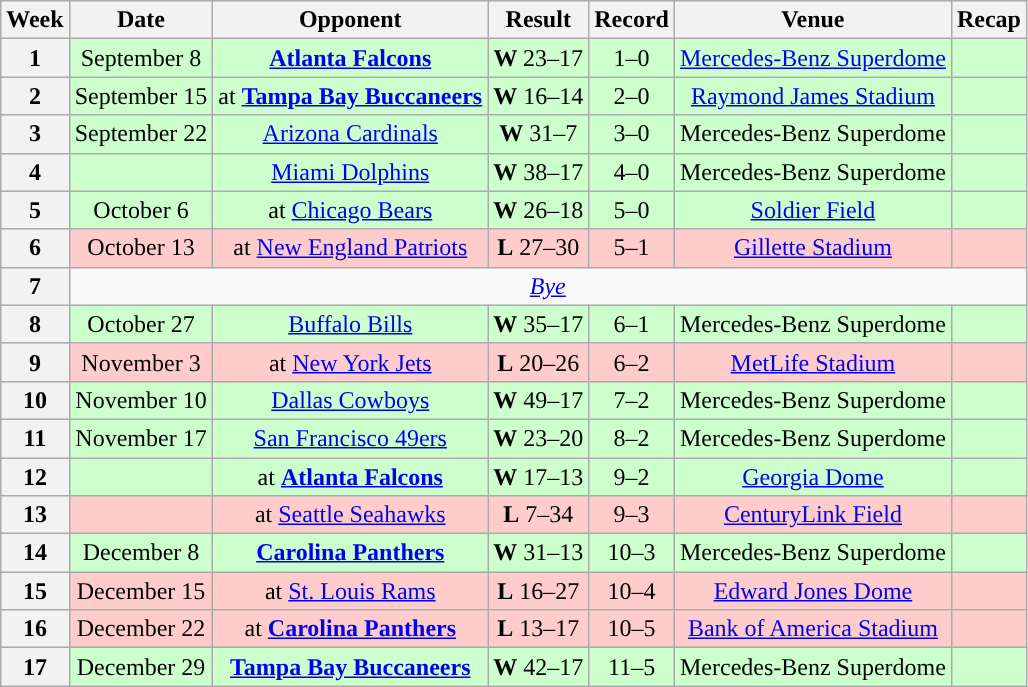<table class="wikitable" style="text-align:center">
<tr>
<th>Week</th>
<th>Date</th>
<th>Opponent</th>
<th>Result</th>
<th>Record</th>
<th>Venue</th>
<th>Recap</th>
</tr>
<tr style="background:#cfc">
<th>1</th>
<td>September 8</td>
<td><strong><a href='#'>Atlanta Falcons</a></strong></td>
<td><strong>W </strong>23–17</td>
<td>1–0</td>
<td><a href='#'>Mercedes-Benz Superdome</a></td>
<td></td>
</tr>
<tr style="background:#cfc">
<th>2</th>
<td>September 15</td>
<td>at <strong><a href='#'>Tampa Bay Buccaneers</a></strong></td>
<td><strong>W</strong> 16–14</td>
<td>2–0</td>
<td><a href='#'>Raymond James Stadium</a></td>
<td></td>
</tr>
<tr style="background:#cfc">
<th>3</th>
<td>September 22</td>
<td><a href='#'>Arizona Cardinals</a></td>
<td><strong>W</strong> 31–7</td>
<td>3–0</td>
<td>Mercedes-Benz Superdome</td>
<td></td>
</tr>
<tr style="background:#cfc">
<th>4</th>
<td></td>
<td><a href='#'>Miami Dolphins</a></td>
<td><strong>W</strong> 38–17</td>
<td>4–0</td>
<td>Mercedes-Benz Superdome</td>
<td></td>
</tr>
<tr style="background:#cfc">
<th>5</th>
<td>October 6</td>
<td>at <a href='#'>Chicago Bears</a></td>
<td><strong>W</strong> 26–18</td>
<td>5–0</td>
<td><a href='#'>Soldier Field</a></td>
<td></td>
</tr>
<tr style="background:#fcc">
<th>6</th>
<td>October 13</td>
<td>at <a href='#'>New England Patriots</a></td>
<td><strong>L</strong> 27–30</td>
<td>5–1</td>
<td><a href='#'>Gillette Stadium</a></td>
<td></td>
</tr>
<tr>
<th>7</th>
<td colspan="6"><em><a href='#'>Bye</a></em></td>
</tr>
<tr style="background:#cfc">
<th>8</th>
<td>October 27</td>
<td><a href='#'>Buffalo Bills</a></td>
<td><strong>W</strong> 35–17</td>
<td>6–1</td>
<td>Mercedes-Benz Superdome</td>
<td></td>
</tr>
<tr style="background:#fcc">
<th>9</th>
<td>November 3</td>
<td>at <a href='#'>New York Jets</a></td>
<td><strong>L</strong> 20–26</td>
<td>6–2</td>
<td><a href='#'>MetLife Stadium</a></td>
<td></td>
</tr>
<tr style="background:#cfc">
<th>10</th>
<td>November 10</td>
<td><a href='#'>Dallas Cowboys</a></td>
<td><strong>W</strong> 49–17</td>
<td>7–2</td>
<td>Mercedes-Benz Superdome</td>
<td></td>
</tr>
<tr style="background:#cfc">
<th>11</th>
<td>November 17</td>
<td><a href='#'>San Francisco 49ers</a></td>
<td><strong>W</strong> 23–20</td>
<td>8–2</td>
<td>Mercedes-Benz Superdome</td>
<td></td>
</tr>
<tr style="background:#cfc">
<th>12</th>
<td></td>
<td>at <strong><a href='#'>Atlanta Falcons</a></strong></td>
<td><strong>W</strong> 17–13</td>
<td>9–2</td>
<td><a href='#'>Georgia Dome</a></td>
<td></td>
</tr>
<tr style="background:#fcc">
<th>13</th>
<td></td>
<td>at <a href='#'>Seattle Seahawks</a></td>
<td><strong>L</strong> 7–34</td>
<td>9–3</td>
<td><a href='#'>CenturyLink Field</a></td>
<td></td>
</tr>
<tr style="background:#cfc">
<th>14</th>
<td>December 8</td>
<td><strong><a href='#'>Carolina Panthers</a></strong></td>
<td><strong>W</strong> 31–13</td>
<td>10–3</td>
<td>Mercedes-Benz Superdome</td>
<td></td>
</tr>
<tr style="background:#fcc">
<th>15</th>
<td>December 15</td>
<td>at <a href='#'>St. Louis Rams</a></td>
<td><strong>L</strong> 16–27</td>
<td>10–4</td>
<td><a href='#'>Edward Jones Dome</a></td>
<td></td>
</tr>
<tr style="background:#fcc">
<th>16</th>
<td>December 22</td>
<td>at <strong><a href='#'>Carolina Panthers</a></strong></td>
<td><strong>L</strong> 13–17</td>
<td>10–5</td>
<td><a href='#'>Bank of America Stadium</a></td>
<td></td>
</tr>
<tr style="background:#cfc">
<th>17</th>
<td>December 29</td>
<td><strong><a href='#'>Tampa Bay Buccaneers</a></strong></td>
<td><strong>W</strong> 42–17</td>
<td>11–5</td>
<td>Mercedes-Benz Superdome</td>
<td></td>
</tr>
</table>
